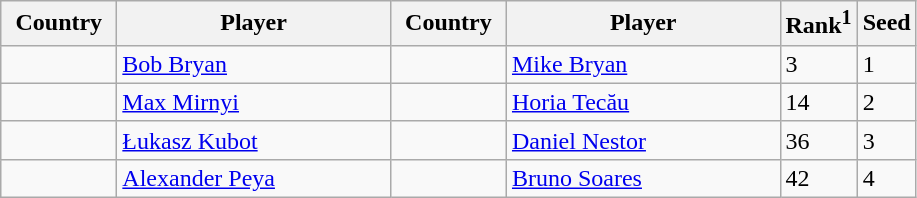<table class="sortable wikitable">
<tr>
<th width="70">Country</th>
<th width="175">Player</th>
<th width="70">Country</th>
<th width="175">Player</th>
<th>Rank<sup>1</sup></th>
<th>Seed</th>
</tr>
<tr>
<td></td>
<td><a href='#'>Bob Bryan</a></td>
<td></td>
<td><a href='#'>Mike Bryan</a></td>
<td>3</td>
<td>1</td>
</tr>
<tr>
<td></td>
<td><a href='#'>Max Mirnyi</a></td>
<td></td>
<td><a href='#'>Horia Tecău</a></td>
<td>14</td>
<td>2</td>
</tr>
<tr>
<td></td>
<td><a href='#'>Łukasz Kubot</a></td>
<td></td>
<td><a href='#'>Daniel Nestor</a></td>
<td>36</td>
<td>3</td>
</tr>
<tr>
<td></td>
<td><a href='#'>Alexander Peya</a></td>
<td></td>
<td><a href='#'>Bruno Soares</a></td>
<td>42</td>
<td>4</td>
</tr>
</table>
